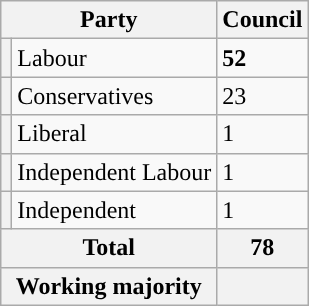<table class="wikitable">
<tr>
<th colspan="2" valign="top">Party</th>
<th valign="top">Council</th>
</tr>
<tr>
<th style="background-color: "></th>
<td>Labour</td>
<td><strong>52</strong></td>
</tr>
<tr>
<th style="background-color: "></th>
<td>Conservatives</td>
<td>23</td>
</tr>
<tr>
<th style="background-color: "></th>
<td>Liberal</td>
<td>1</td>
</tr>
<tr>
<th style="background-color: "></th>
<td>Independent Labour</td>
<td>1</td>
</tr>
<tr>
<th style="background-color: "></th>
<td>Independent</td>
<td>1</td>
</tr>
<tr>
<th colspan="2">Total</th>
<th>78</th>
</tr>
<tr>
<th colspan="2">Working majority</th>
<th></th>
</tr>
</table>
